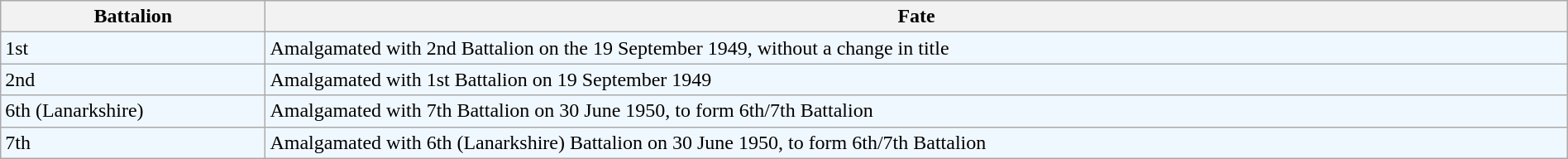<table class="wikitable" style="width:100%;">
<tr>
<th>Battalion</th>
<th>Fate</th>
</tr>
<tr style="background:#f0f8ff;">
<td>1st</td>
<td>Amalgamated with 2nd Battalion on the 19 September 1949, without a change in title</td>
</tr>
<tr style="background:#f0f8ff;">
<td>2nd</td>
<td>Amalgamated with 1st Battalion on 19 September 1949</td>
</tr>
<tr style="background:#f0f8ff;">
<td>6th (Lanarkshire)</td>
<td>Amalgamated with 7th Battalion on 30 June 1950, to form 6th/7th Battalion</td>
</tr>
<tr style="background:#f0f8ff;">
<td>7th</td>
<td>Amalgamated with 6th (Lanarkshire) Battalion on 30 June 1950, to form 6th/7th Battalion</td>
</tr>
</table>
